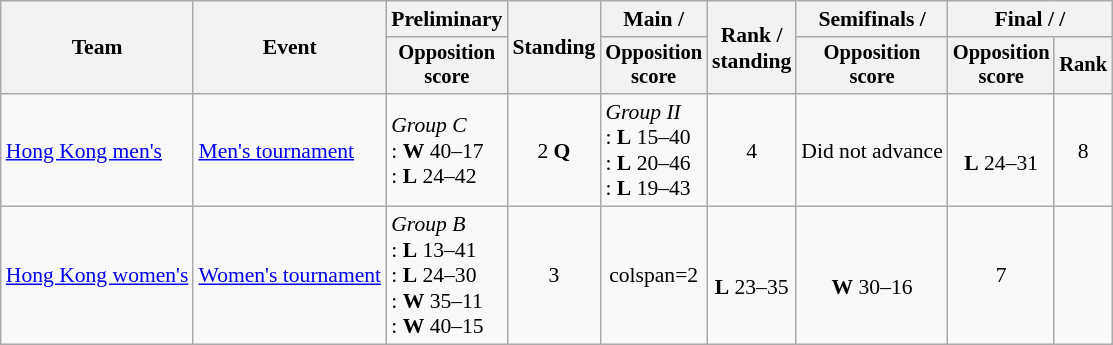<table class=wikitable style=font-size:90%;text-align:center>
<tr>
<th rowspan=2>Team</th>
<th rowspan=2>Event</th>
<th>Preliminary</th>
<th rowspan=2>Standing</th>
<th>Main / </th>
<th rowspan=2>Rank /<br> standing</th>
<th>Semifinals / </th>
<th colspan=2>Final /  / </th>
</tr>
<tr style="font-size:95%">
<th>Opposition<br> score</th>
<th>Opposition<br> score</th>
<th>Opposition<br> score</th>
<th>Opposition<br> score</th>
<th>Rank</th>
</tr>
<tr>
<td align=left><a href='#'>Hong Kong men's</a></td>
<td align=left><a href='#'>Men's tournament</a></td>
<td align=left><em>Group C</em><br>: <strong>W</strong> 40–17<br>: <strong>L</strong> 24–42</td>
<td>2 <strong>Q</strong></td>
<td align=left><em>Group II</em><br>: <strong>L</strong> 15–40<br>: <strong>L</strong> 20–46<br>: <strong>L</strong> 19–43</td>
<td>4</td>
<td>Did not advance</td>
<td><br><strong>L</strong> 24–31</td>
<td>8</td>
</tr>
<tr>
<td align=left><a href='#'>Hong Kong women's</a></td>
<td align=left><a href='#'>Women's tournament</a></td>
<td align=left><em>Group B</em><br>: <strong>L</strong> 13–41<br>: <strong>L</strong> 24–30<br>: <strong>W</strong> 35–11<br>: <strong>W</strong> 40–15</td>
<td>3</td>
<td>colspan=2 </td>
<td><br><strong>L</strong> 23–35</td>
<td><br><strong>W</strong> 30–16</td>
<td>7</td>
</tr>
</table>
